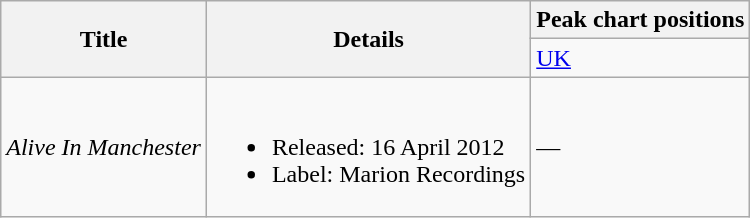<table class="wikitable">
<tr>
<th rowspan="2">Title</th>
<th rowspan="2">Details</th>
<th><strong>Peak chart positions</strong></th>
</tr>
<tr>
<td><a href='#'>UK</a></td>
</tr>
<tr>
<td><em>Alive In Manchester</em></td>
<td><br><ul><li>Released: 16 April 2012</li><li>Label: Marion Recordings</li></ul></td>
<td>—</td>
</tr>
</table>
